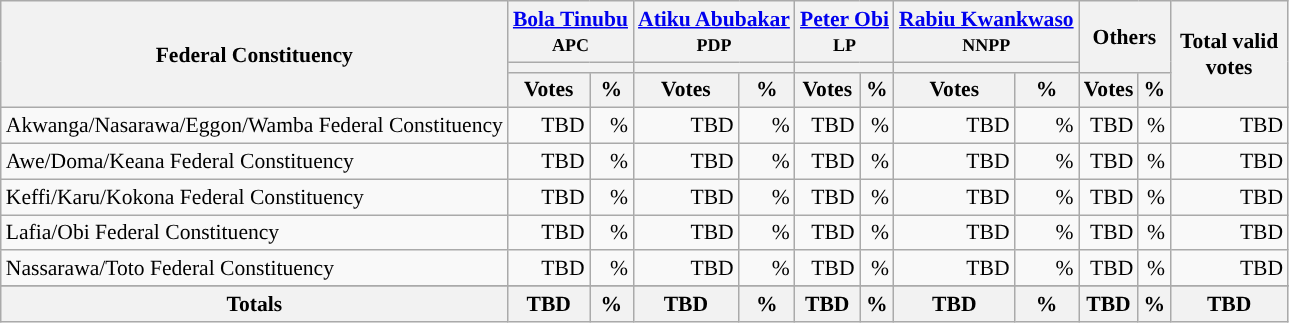<table class="wikitable sortable" style="text-align:right; font-size:90%">
<tr>
<th rowspan="3" style="max-width:7.5em;">Federal Constituency</th>
<th colspan="2"><a href='#'>Bola Tinubu</a><br><small>APC</small></th>
<th colspan="2"><a href='#'>Atiku Abubakar</a><br><small>PDP</small></th>
<th colspan="2"><a href='#'>Peter Obi</a><br><small>LP</small></th>
<th colspan="2"><a href='#'>Rabiu Kwankwaso</a><br><small>NNPP</small></th>
<th colspan="2" rowspan="2">Others</th>
<th rowspan="3" style="max-width:5em;">Total valid votes</th>
</tr>
<tr>
<th colspan=2 style="background-color:"></th>
<th colspan=2 style="background-color:"></th>
<th colspan=2 style="background-color:"></th>
<th colspan=2 style="background-color:"></th>
</tr>
<tr>
<th>Votes</th>
<th>%</th>
<th>Votes</th>
<th>%</th>
<th>Votes</th>
<th>%</th>
<th>Votes</th>
<th>%</th>
<th>Votes</th>
<th>%</th>
</tr>
<tr style="background-color:#">
<td style="text-align:left;">Akwanga/Nasarawa/Eggon/Wamba Federal Constituency</td>
<td>TBD</td>
<td>%</td>
<td>TBD</td>
<td>%</td>
<td>TBD</td>
<td>%</td>
<td>TBD</td>
<td>%</td>
<td>TBD</td>
<td>%</td>
<td>TBD</td>
</tr>
<tr style="background-color:#">
<td style="text-align:left;">Awe/Doma/Keana Federal Constituency</td>
<td>TBD</td>
<td>%</td>
<td>TBD</td>
<td>%</td>
<td>TBD</td>
<td>%</td>
<td>TBD</td>
<td>%</td>
<td>TBD</td>
<td>%</td>
<td>TBD</td>
</tr>
<tr style="background-color:#">
<td style="text-align:left;">Keffi/Karu/Kokona Federal Constituency</td>
<td>TBD</td>
<td>%</td>
<td>TBD</td>
<td>%</td>
<td>TBD</td>
<td>%</td>
<td>TBD</td>
<td>%</td>
<td>TBD</td>
<td>%</td>
<td>TBD</td>
</tr>
<tr style="background-color:#">
<td style="text-align:left;">Lafia/Obi Federal Constituency</td>
<td>TBD</td>
<td>%</td>
<td>TBD</td>
<td>%</td>
<td>TBD</td>
<td>%</td>
<td>TBD</td>
<td>%</td>
<td>TBD</td>
<td>%</td>
<td>TBD</td>
</tr>
<tr style="background-color:#">
<td style="text-align:left;">Nassarawa/Toto Federal Constituency</td>
<td>TBD</td>
<td>%</td>
<td>TBD</td>
<td>%</td>
<td>TBD</td>
<td>%</td>
<td>TBD</td>
<td>%</td>
<td>TBD</td>
<td>%</td>
<td>TBD</td>
</tr>
<tr>
</tr>
<tr>
<th>Totals</th>
<th>TBD</th>
<th>%</th>
<th>TBD</th>
<th>%</th>
<th>TBD</th>
<th>%</th>
<th>TBD</th>
<th>%</th>
<th>TBD</th>
<th>%</th>
<th>TBD</th>
</tr>
</table>
